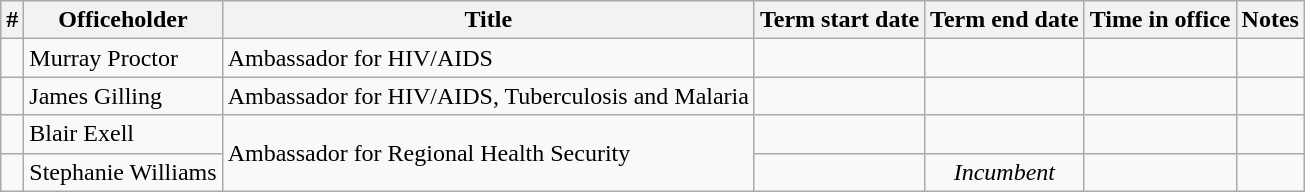<table class='wikitable sortable'>
<tr>
<th>#</th>
<th>Officeholder</th>
<th>Title</th>
<th>Term start date</th>
<th>Term end date</th>
<th>Time in office</th>
<th>Notes</th>
</tr>
<tr>
<td align=center></td>
<td>Murray Proctor</td>
<td>Ambassador for HIV/AIDS</td>
<td align=center></td>
<td align=center></td>
<td align=right><strong></strong></td>
<td></td>
</tr>
<tr>
<td align=center></td>
<td>James Gilling</td>
<td>Ambassador for HIV/AIDS, Tuberculosis and Malaria</td>
<td align=center></td>
<td align=center></td>
<td align=right></td>
<td></td>
</tr>
<tr>
<td align=center></td>
<td>Blair Exell</td>
<td rowspan=2>Ambassador for Regional Health Security</td>
<td align=center></td>
<td align=center></td>
<td align=right></td>
<td></td>
</tr>
<tr>
<td align=center></td>
<td>Stephanie Williams</td>
<td align=center></td>
<td align=center><em>Incumbent</em></td>
<td align=right></td>
<td></td>
</tr>
</table>
